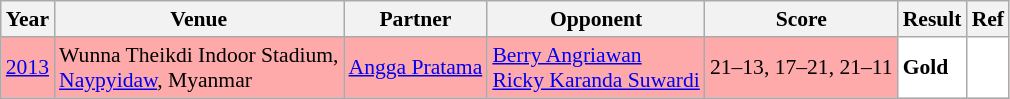<table class="sortable wikitable" style="font-size: 90%">
<tr>
<th>Year</th>
<th>Venue</th>
<th>Partner</th>
<th>Opponent</th>
<th>Score</th>
<th>Result</th>
<th>Ref</th>
</tr>
<tr style="background:#FFAAAA">
<td align="center"><a href='#'>2013</a></td>
<td align="left">Wunna Theikdi Indoor Stadium,<br><a href='#'>Naypyidaw</a>, Myanmar</td>
<td align="left"> <a href='#'>Angga Pratama</a></td>
<td align="left"> <a href='#'>Berry Angriawan</a><br> <a href='#'>Ricky Karanda Suwardi</a></td>
<td align="left">21–13, 17–21, 21–11</td>
<td style="text-align:left; background:white"> <strong>Gold</strong></td>
<td style="text-align:center; background:white"></td>
</tr>
</table>
